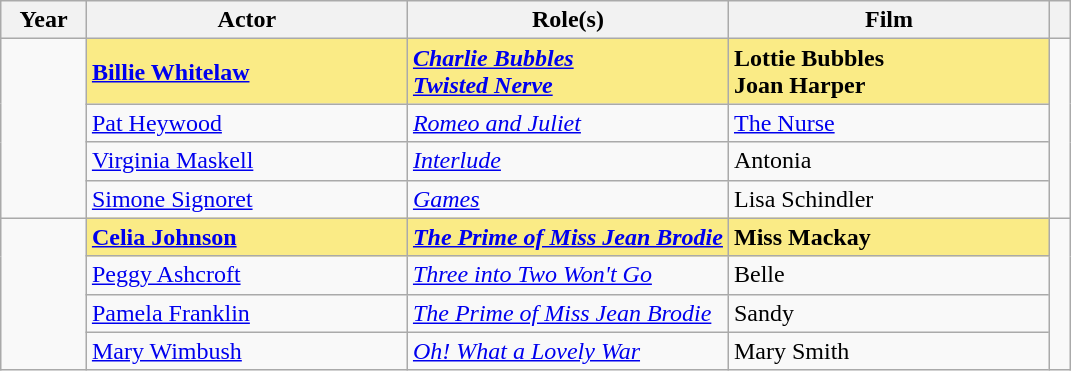<table class="wikitable sortable">
<tr>
<th scope="col" style="width:8%;">Year</th>
<th scope="col" style="width:30%;">Actor</th>
<th scope="col" style="width:30%;">Role(s)</th>
<th scope="col" style="width:30%;">Film</th>
<th scope="col" style="width:2%;" class="unsortable"></th>
</tr>
<tr>
<td rowspan="4"></td>
<td style="background:#FAEB86"><strong><a href='#'>Billie Whitelaw</a> </strong></td>
<td style="background:#FAEB86"><strong><em><a href='#'>Charlie Bubbles</a></em></strong> <br> <strong><em><a href='#'>Twisted Nerve</a></em></strong></td>
<td style="background:#FAEB86"><strong>Lottie Bubbles</strong> <br> <strong>Joan Harper</strong></td>
<td rowspan=4></td>
</tr>
<tr>
<td><a href='#'>Pat Heywood</a></td>
<td><em><a href='#'>Romeo and Juliet</a></em></td>
<td><a href='#'>The Nurse</a></td>
</tr>
<tr>
<td><a href='#'>Virginia Maskell</a></td>
<td><em><a href='#'>Interlude</a></em></td>
<td>Antonia</td>
</tr>
<tr>
<td><a href='#'>Simone Signoret</a></td>
<td><em><a href='#'>Games</a></em></td>
<td>Lisa Schindler</td>
</tr>
<tr>
<td rowspan="4"></td>
<td style="background:#FAEB86"><strong><a href='#'>Celia Johnson</a></strong></td>
<td style="background:#FAEB86"><strong><em><a href='#'>The Prime of Miss Jean Brodie</a></em></strong></td>
<td style="background:#FAEB86"><strong>Miss Mackay</strong></td>
<td rowspan=4></td>
</tr>
<tr>
<td><a href='#'>Peggy Ashcroft</a></td>
<td><em><a href='#'>Three into Two Won't Go</a></em></td>
<td>Belle</td>
</tr>
<tr>
<td><a href='#'>Pamela Franklin</a></td>
<td><em><a href='#'>The Prime of Miss Jean Brodie</a></em></td>
<td>Sandy</td>
</tr>
<tr>
<td><a href='#'>Mary Wimbush</a></td>
<td><em><a href='#'>Oh! What a Lovely War</a></em></td>
<td>Mary Smith</td>
</tr>
</table>
